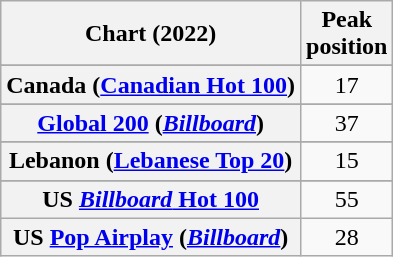<table class="wikitable sortable plainrowheaders" style="text-align:center">
<tr>
<th scope="col">Chart (2022)</th>
<th scope="col">Peak<br>position</th>
</tr>
<tr>
</tr>
<tr>
<th scope="row">Canada (<a href='#'>Canadian Hot 100</a>)</th>
<td>17</td>
</tr>
<tr>
</tr>
<tr>
<th scope="row"><a href='#'>Global 200</a> (<em><a href='#'>Billboard</a></em>)</th>
<td>37</td>
</tr>
<tr>
</tr>
<tr>
<th scope="row">Lebanon (<a href='#'>Lebanese Top 20</a>)</th>
<td>15</td>
</tr>
<tr>
</tr>
<tr>
</tr>
<tr>
</tr>
<tr>
</tr>
<tr>
</tr>
<tr>
</tr>
<tr>
</tr>
<tr>
<th scope="row">US <a href='#'><em>Billboard</em> Hot 100</a></th>
<td>55</td>
</tr>
<tr>
<th scope="row">US <a href='#'>Pop Airplay</a> (<em><a href='#'>Billboard</a></em>)</th>
<td>28</td>
</tr>
</table>
